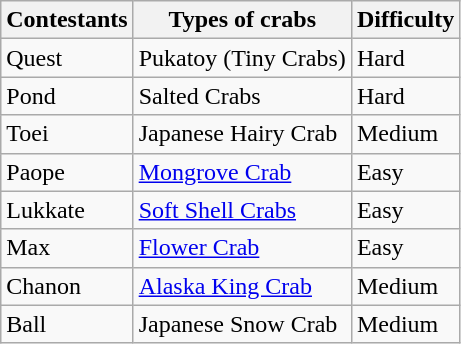<table class="wikitable">
<tr>
<th>Contestants</th>
<th>Types of crabs</th>
<th>Difficulty</th>
</tr>
<tr>
<td>Quest</td>
<td>Pukatoy (Tiny Crabs)</td>
<td>Hard</td>
</tr>
<tr>
<td>Pond</td>
<td>Salted Crabs</td>
<td>Hard</td>
</tr>
<tr>
<td>Toei</td>
<td>Japanese Hairy Crab</td>
<td>Medium</td>
</tr>
<tr>
<td>Paope</td>
<td><a href='#'>Mongrove Crab</a></td>
<td>Easy</td>
</tr>
<tr>
<td>Lukkate</td>
<td><a href='#'>Soft Shell Crabs</a></td>
<td>Easy</td>
</tr>
<tr>
<td>Max</td>
<td><a href='#'>Flower Crab</a></td>
<td>Easy</td>
</tr>
<tr>
<td>Chanon</td>
<td><a href='#'>Alaska King Crab</a></td>
<td>Medium</td>
</tr>
<tr>
<td>Ball</td>
<td>Japanese Snow Crab</td>
<td>Medium</td>
</tr>
</table>
